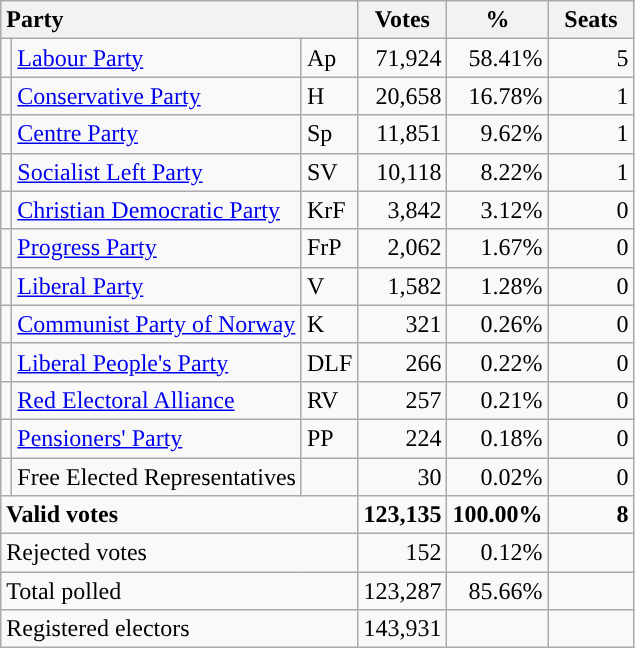<table class="wikitable" border="1" style="text-align:right;">
<tr>
<th style="text-align:left;" colspan=3>Party</th>
<th align=center width="50">Votes</th>
<th align=center width="50">%</th>
<th align=center width="50">Seats</th>
</tr>
<tr>
<td style="color:inherit;background:"></td>
<td align=left><a href='#'>Labour Party</a></td>
<td align=left>Ap</td>
<td>71,924</td>
<td>58.41%</td>
<td>5</td>
</tr>
<tr>
<td style="color:inherit;background:"></td>
<td align=left><a href='#'>Conservative Party</a></td>
<td align=left>H</td>
<td>20,658</td>
<td>16.78%</td>
<td>1</td>
</tr>
<tr>
<td style="color:inherit;background:"></td>
<td align=left><a href='#'>Centre Party</a></td>
<td align=left>Sp</td>
<td>11,851</td>
<td>9.62%</td>
<td>1</td>
</tr>
<tr>
<td style="color:inherit;background:"></td>
<td align=left><a href='#'>Socialist Left Party</a></td>
<td align=left>SV</td>
<td>10,118</td>
<td>8.22%</td>
<td>1</td>
</tr>
<tr>
<td style="color:inherit;background:"></td>
<td align=left><a href='#'>Christian Democratic Party</a></td>
<td align=left>KrF</td>
<td>3,842</td>
<td>3.12%</td>
<td>0</td>
</tr>
<tr>
<td style="color:inherit;background:"></td>
<td align=left><a href='#'>Progress Party</a></td>
<td align=left>FrP</td>
<td>2,062</td>
<td>1.67%</td>
<td>0</td>
</tr>
<tr>
<td style="color:inherit;background:"></td>
<td align=left><a href='#'>Liberal Party</a></td>
<td align=left>V</td>
<td>1,582</td>
<td>1.28%</td>
<td>0</td>
</tr>
<tr>
<td style="color:inherit;background:"></td>
<td align=left><a href='#'>Communist Party of Norway</a></td>
<td align=left>K</td>
<td>321</td>
<td>0.26%</td>
<td>0</td>
</tr>
<tr>
<td style="color:inherit;background:"></td>
<td align=left><a href='#'>Liberal People's Party</a></td>
<td align=left>DLF</td>
<td>266</td>
<td>0.22%</td>
<td>0</td>
</tr>
<tr>
<td style="color:inherit;background:"></td>
<td align=left><a href='#'>Red Electoral Alliance</a></td>
<td align=left>RV</td>
<td>257</td>
<td>0.21%</td>
<td>0</td>
</tr>
<tr>
<td style="color:inherit;background:"></td>
<td align=left><a href='#'>Pensioners' Party</a></td>
<td align=left>PP</td>
<td>224</td>
<td>0.18%</td>
<td>0</td>
</tr>
<tr>
<td></td>
<td align=left>Free Elected Representatives</td>
<td align=left></td>
<td>30</td>
<td>0.02%</td>
<td>0</td>
</tr>
<tr style="font-weight:bold">
<td align=left colspan=3>Valid votes</td>
<td>123,135</td>
<td>100.00%</td>
<td>8</td>
</tr>
<tr>
<td align=left colspan=3>Rejected votes</td>
<td>152</td>
<td>0.12%</td>
<td></td>
</tr>
<tr>
<td align=left colspan=3>Total polled</td>
<td>123,287</td>
<td>85.66%</td>
<td></td>
</tr>
<tr>
<td align=left colspan=3>Registered electors</td>
<td>143,931</td>
<td></td>
<td></td>
</tr>
</table>
